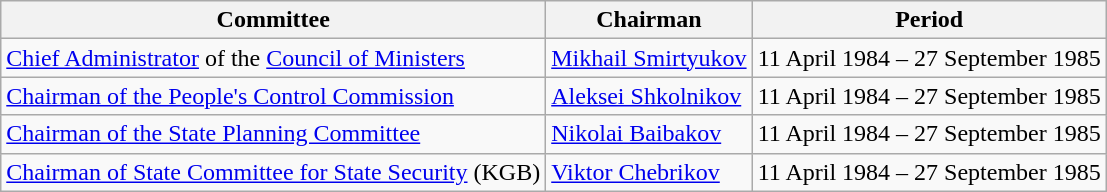<table class="wikitable">
<tr>
<th>Committee</th>
<th>Chairman</th>
<th>Period</th>
</tr>
<tr>
<td><a href='#'>Chief Administrator</a> of the <a href='#'>Council of Ministers</a></td>
<td><a href='#'>Mikhail Smirtyukov</a></td>
<td>11 April 1984 – 27 September 1985</td>
</tr>
<tr>
<td><a href='#'>Chairman of the People's Control Commission</a></td>
<td><a href='#'>Aleksei Shkolnikov</a></td>
<td>11 April 1984 – 27 September 1985</td>
</tr>
<tr>
<td><a href='#'>Chairman of the State Planning Committee</a></td>
<td><a href='#'>Nikolai Baibakov</a></td>
<td>11 April 1984 – 27 September 1985</td>
</tr>
<tr>
<td><a href='#'>Chairman of State Committee for State Security</a> (KGB)</td>
<td><a href='#'>Viktor Chebrikov</a></td>
<td>11 April 1984 – 27 September 1985</td>
</tr>
</table>
